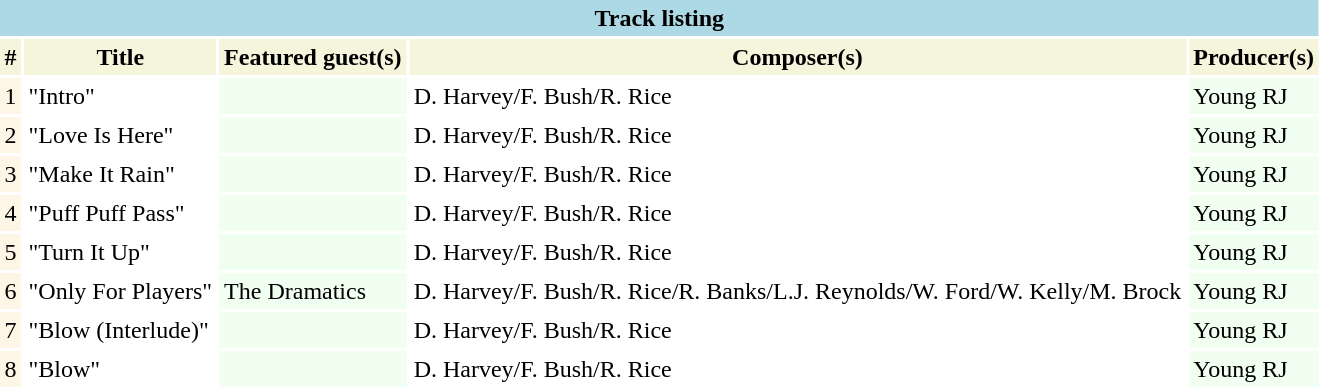<table cellpadding="3">
<tr>
<td align="center" bgcolor="lightblue" colspan="6"><span><strong>Track listing</strong></span></td>
</tr>
<tr>
<th align="all" bgcolor="beige"><strong>#</strong></th>
<th align="all" bgcolor="beige"><strong>Title</strong></th>
<th align="all" bgcolor="beige"><strong>Featured guest(s)</strong></th>
<th align="all" bgcolor="beige"><strong>Composer(s)</strong></th>
<th align="all" bgcolor="beige"><strong>Producer(s)</strong></th>
</tr>
<tr>
<td bgcolor="oldlace">1</td>
<td>"Intro"</td>
<td bgcolor="honeydew"></td>
<td>D. Harvey/F. Bush/R. Rice</td>
<td bgcolor="honeydew">Young RJ</td>
</tr>
<tr>
<td bgcolor="oldlace">2</td>
<td>"Love Is Here"</td>
<td bgcolor="honeydew"></td>
<td>D. Harvey/F. Bush/R. Rice</td>
<td bgcolor="honeydew">Young RJ</td>
</tr>
<tr>
<td bgcolor="oldlace">3</td>
<td>"Make It Rain"</td>
<td bgcolor="honeydew"></td>
<td>D. Harvey/F. Bush/R. Rice</td>
<td bgcolor="honeydew">Young RJ</td>
</tr>
<tr>
<td bgcolor="oldlace">4</td>
<td>"Puff Puff Pass"</td>
<td bgcolor="honeydew"></td>
<td>D. Harvey/F. Bush/R. Rice</td>
<td bgcolor="honeydew">Young RJ</td>
</tr>
<tr>
<td bgcolor="oldlace">5</td>
<td>"Turn It Up"</td>
<td bgcolor="honeydew"></td>
<td>D. Harvey/F. Bush/R. Rice</td>
<td bgcolor="honeydew">Young RJ</td>
</tr>
<tr>
<td bgcolor="oldlace">6</td>
<td>"Only For Players"</td>
<td bgcolor="honeydew">The Dramatics</td>
<td>D. Harvey/F. Bush/R. Rice/R. Banks/L.J. Reynolds/W. Ford/W. Kelly/M. Brock</td>
<td bgcolor="honeydew">Young RJ</td>
</tr>
<tr>
<td bgcolor="oldlace">7</td>
<td>"Blow (Interlude)"</td>
<td bgcolor="honeydew"></td>
<td>D. Harvey/F. Bush/R. Rice</td>
<td bgcolor="honeydew">Young RJ</td>
</tr>
<tr>
<td bgcolor="oldlace">8</td>
<td>"Blow"</td>
<td bgcolor="honeydew"></td>
<td>D. Harvey/F. Bush/R. Rice</td>
<td bgcolor="honeydew">Young RJ</td>
</tr>
<tr>
</tr>
</table>
